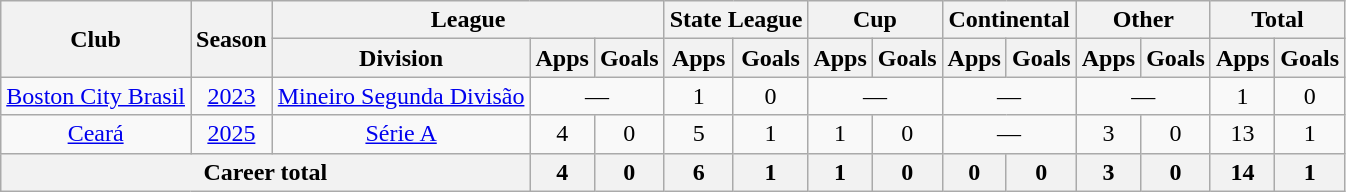<table class="wikitable" style="text-align: center;">
<tr>
<th rowspan="2">Club</th>
<th rowspan="2">Season</th>
<th colspan="3">League</th>
<th colspan="2">State League</th>
<th colspan="2">Cup</th>
<th colspan="2">Continental</th>
<th colspan="2">Other</th>
<th colspan="2">Total</th>
</tr>
<tr>
<th>Division</th>
<th>Apps</th>
<th>Goals</th>
<th>Apps</th>
<th>Goals</th>
<th>Apps</th>
<th>Goals</th>
<th>Apps</th>
<th>Goals</th>
<th>Apps</th>
<th>Goals</th>
<th>Apps</th>
<th>Goals</th>
</tr>
<tr>
<td valign="center"><a href='#'>Boston City Brasil</a></td>
<td><a href='#'>2023</a></td>
<td><a href='#'>Mineiro Segunda Divisão</a></td>
<td colspan="2">—</td>
<td>1</td>
<td>0</td>
<td colspan="2">—</td>
<td colspan="2">—</td>
<td colspan="2">—</td>
<td>1</td>
<td>0</td>
</tr>
<tr>
<td valign="center"><a href='#'>Ceará</a></td>
<td><a href='#'>2025</a></td>
<td><a href='#'>Série A</a></td>
<td>4</td>
<td>0</td>
<td>5</td>
<td>1</td>
<td>1</td>
<td>0</td>
<td colspan="2">—</td>
<td>3</td>
<td>0</td>
<td>13</td>
<td>1</td>
</tr>
<tr>
<th colspan="3"><strong>Career total</strong></th>
<th>4</th>
<th>0</th>
<th>6</th>
<th>1</th>
<th>1</th>
<th>0</th>
<th>0</th>
<th>0</th>
<th>3</th>
<th>0</th>
<th>14</th>
<th>1</th>
</tr>
</table>
